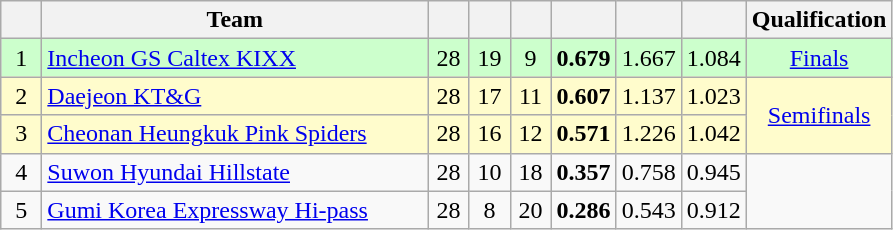<table class="wikitable" style="text-align:center;">
<tr>
<th width=20></th>
<th width=250>Team</th>
<th width=20></th>
<th width=20></th>
<th width=20></th>
<th width=35></th>
<th width=35></th>
<th width=35></th>
<th width=50>Qualification</th>
</tr>
<tr bgcolor=#ccffcc>
<td>1</td>
<td align=left><a href='#'>Incheon GS Caltex KIXX</a></td>
<td>28</td>
<td>19</td>
<td>9</td>
<td><strong>0.679</strong></td>
<td>1.667</td>
<td>1.084</td>
<td><a href='#'>Finals</a></td>
</tr>
<tr bgcolor=#fffccc>
<td>2</td>
<td align=left><a href='#'>Daejeon KT&G</a></td>
<td>28</td>
<td>17</td>
<td>11</td>
<td><strong>0.607</strong></td>
<td>1.137</td>
<td>1.023</td>
<td rowspan="2"><a href='#'>Semifinals</a></td>
</tr>
<tr bgcolor=#fffccc>
<td>3</td>
<td align=left><a href='#'>Cheonan Heungkuk Pink Spiders</a></td>
<td>28</td>
<td>16</td>
<td>12</td>
<td><strong>0.571</strong></td>
<td>1.226</td>
<td>1.042</td>
</tr>
<tr>
<td>4</td>
<td align=left><a href='#'>Suwon Hyundai Hillstate</a></td>
<td>28</td>
<td>10</td>
<td>18</td>
<td><strong>0.357</strong></td>
<td>0.758</td>
<td>0.945</td>
<td rowspan="3"></td>
</tr>
<tr>
<td>5</td>
<td align=left><a href='#'>Gumi Korea Expressway Hi-pass</a></td>
<td>28</td>
<td>8</td>
<td>20</td>
<td><strong>0.286</strong></td>
<td>0.543</td>
<td>0.912</td>
</tr>
</table>
